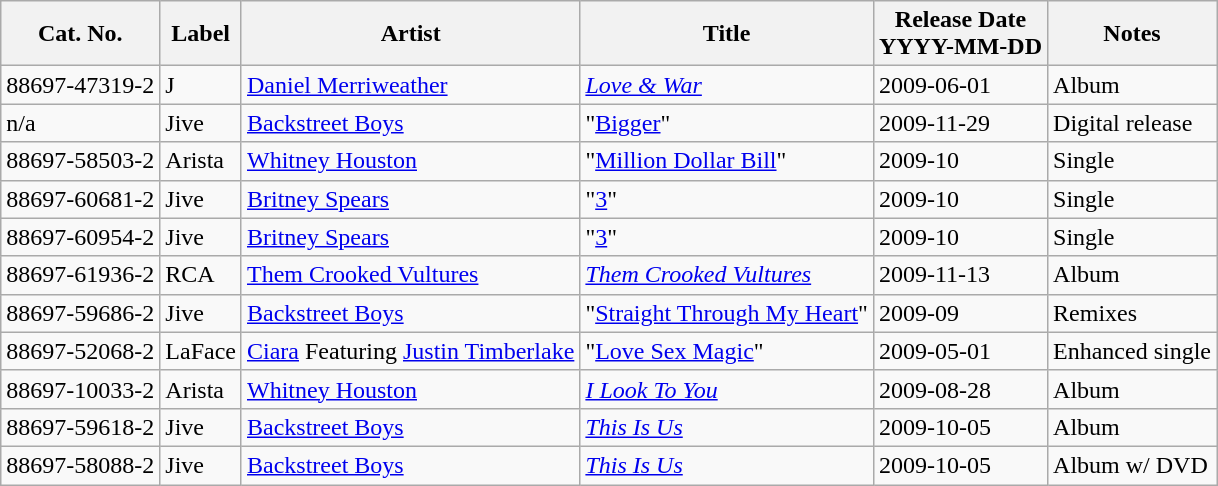<table class="wikitable sortable">
<tr>
<th>Cat. No.</th>
<th>Label</th>
<th>Artist</th>
<th>Title</th>
<th>Release Date<br>YYYY-MM-DD</th>
<th>Notes</th>
</tr>
<tr>
<td>88697-47319-2</td>
<td>J</td>
<td><a href='#'>Daniel Merriweather</a></td>
<td><em><a href='#'>Love & War</a></em></td>
<td>2009-06-01</td>
<td>Album</td>
</tr>
<tr>
<td>n/a</td>
<td>Jive</td>
<td><a href='#'>Backstreet Boys</a></td>
<td>"<a href='#'>Bigger</a>"</td>
<td>2009-11-29</td>
<td>Digital release</td>
</tr>
<tr>
<td>88697-58503-2</td>
<td>Arista</td>
<td><a href='#'>Whitney Houston</a></td>
<td>"<a href='#'>Million Dollar Bill</a>"</td>
<td>2009-10</td>
<td>Single</td>
</tr>
<tr>
<td>88697-60681-2</td>
<td>Jive</td>
<td><a href='#'>Britney Spears</a></td>
<td>"<a href='#'>3</a>"</td>
<td>2009-10</td>
<td>Single</td>
</tr>
<tr>
<td>88697-60954-2</td>
<td>Jive</td>
<td><a href='#'>Britney Spears</a></td>
<td>"<a href='#'>3</a>"</td>
<td>2009-10</td>
<td>Single</td>
</tr>
<tr>
<td>88697-61936-2</td>
<td>RCA</td>
<td><a href='#'>Them Crooked Vultures</a></td>
<td><em><a href='#'>Them Crooked Vultures</a></em></td>
<td>2009-11-13</td>
<td>Album</td>
</tr>
<tr>
<td>88697-59686-2</td>
<td>Jive</td>
<td><a href='#'>Backstreet Boys</a></td>
<td>"<a href='#'>Straight Through My Heart</a>"</td>
<td>2009-09</td>
<td>Remixes</td>
</tr>
<tr>
<td>88697-52068-2</td>
<td>LaFace</td>
<td><a href='#'>Ciara</a> Featuring <a href='#'>Justin Timberlake</a></td>
<td>"<a href='#'>Love Sex Magic</a>"</td>
<td>2009-05-01</td>
<td>Enhanced single</td>
</tr>
<tr>
<td>88697-10033-2</td>
<td>Arista</td>
<td><a href='#'>Whitney Houston</a></td>
<td><em><a href='#'>I Look To You</a></em></td>
<td>2009-08-28</td>
<td>Album</td>
</tr>
<tr>
<td>88697-59618-2</td>
<td>Jive</td>
<td><a href='#'>Backstreet Boys</a></td>
<td><em><a href='#'>This Is Us</a></em></td>
<td>2009-10-05</td>
<td>Album</td>
</tr>
<tr>
<td>88697-58088-2</td>
<td>Jive</td>
<td><a href='#'>Backstreet Boys</a></td>
<td><em><a href='#'>This Is Us</a></em></td>
<td>2009-10-05</td>
<td>Album w/ DVD</td>
</tr>
</table>
